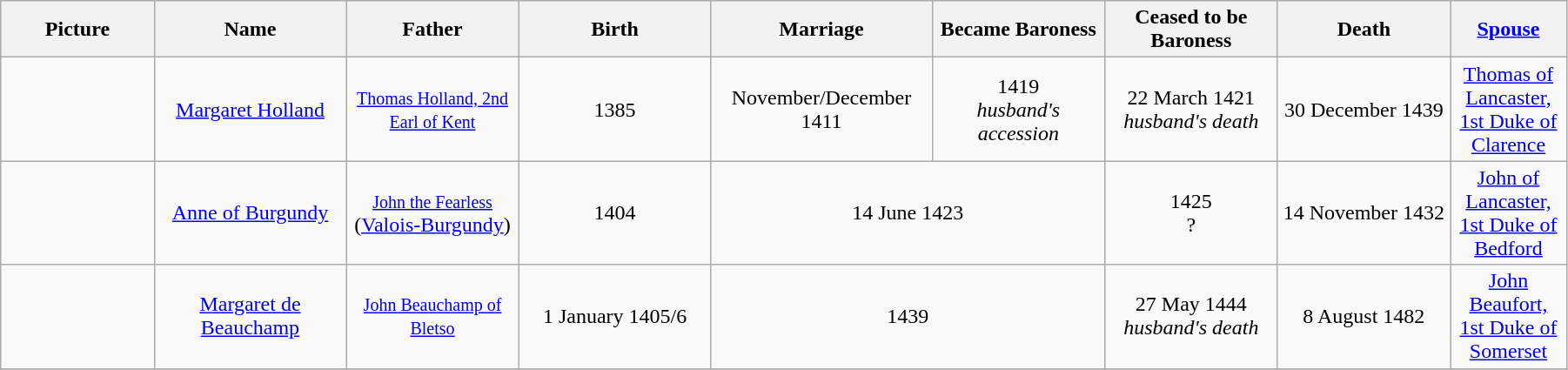<table width=95% class="wikitable">
<tr>
<th width = "8%">Picture</th>
<th width = "10%">Name</th>
<th width = "9%">Father</th>
<th width = "10%">Birth</th>
<th width = "9%">Marriage</th>
<th width = "9%">Became Baroness</th>
<th width = "9%">Ceased to be Baroness</th>
<th width = "9%">Death</th>
<th width = "6%"><a href='#'>Spouse</a></th>
</tr>
<tr>
<td align="center"></td>
<td align="center"><a href='#'>Margaret Holland</a></td>
<td align="center"><small><a href='#'>Thomas Holland, 2nd Earl of Kent</a></small></td>
<td align="center">1385</td>
<td align="center">November/December 1411</td>
<td align="center">1419<br><em>husband's accession</em></td>
<td align="center">22 March 1421<br><em>husband's death</em></td>
<td align="center">30 December 1439</td>
<td align="center"><a href='#'>Thomas of Lancaster, 1st Duke of Clarence</a></td>
</tr>
<tr>
<td align="center"></td>
<td align="center"><a href='#'>Anne of Burgundy</a></td>
<td align="center"><small><a href='#'>John the Fearless</a></small><br>(<a href='#'>Valois-Burgundy</a>)</td>
<td align="center">1404</td>
<td align="center" colspan="2">14 June 1423</td>
<td align="center">1425<br>?</td>
<td align="center">14 November 1432</td>
<td align="center"><a href='#'>John of Lancaster, 1st Duke of Bedford</a></td>
</tr>
<tr>
<td align="center"></td>
<td align="center"><a href='#'>Margaret de Beauchamp</a></td>
<td align="center"><small><a href='#'>John Beauchamp of Bletso</a></small></td>
<td align="center">1 January 1405/6</td>
<td align="center" colspan="2">1439</td>
<td align="center">27 May 1444<br><em>husband's death</em></td>
<td align="center">8 August 1482</td>
<td align="center"><a href='#'>John Beaufort, 1st Duke of Somerset</a></td>
</tr>
<tr>
</tr>
</table>
